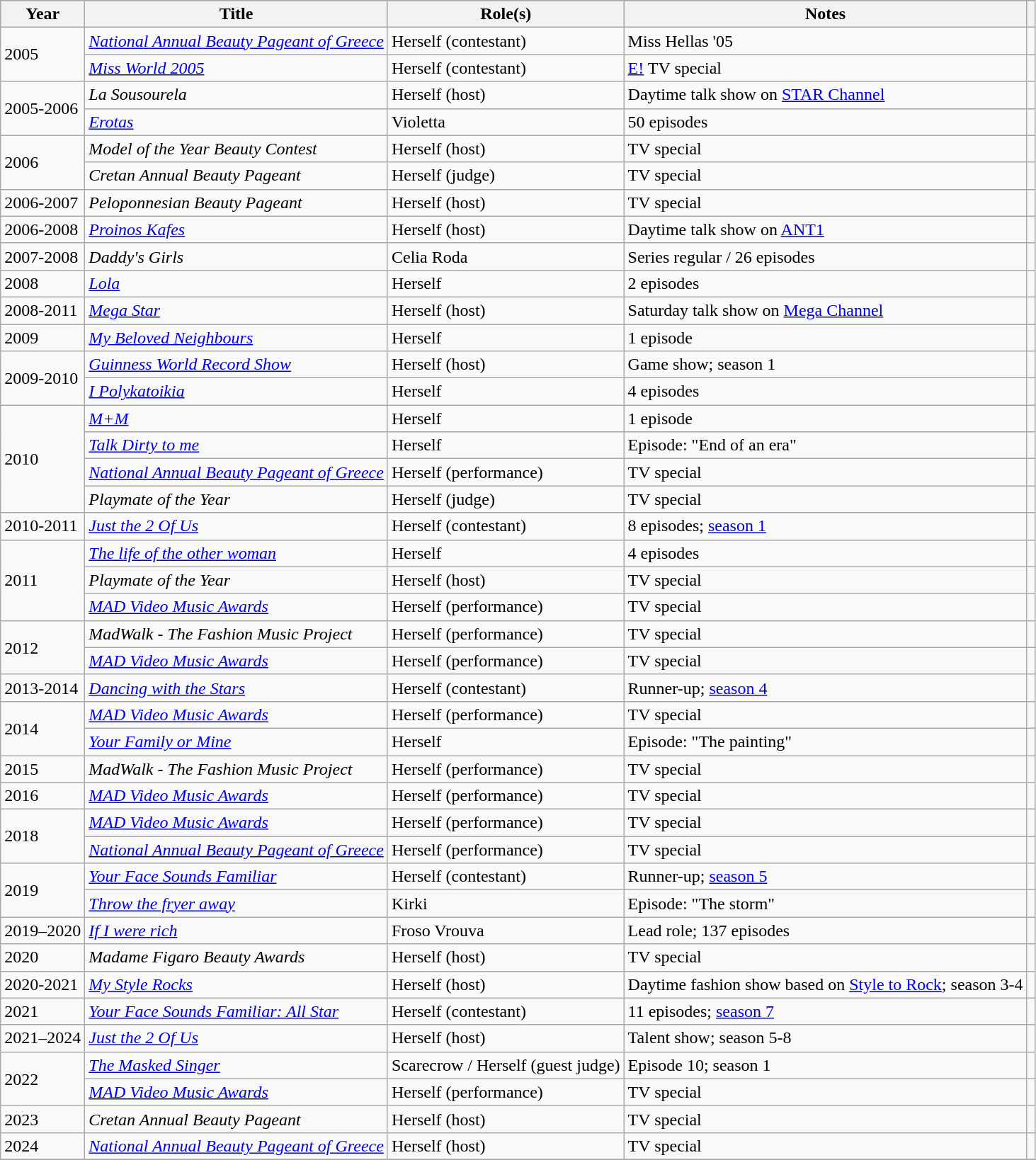<table class="wikitable">
<tr style="background:#b0c4de; text-align:center;">
<th>Year</th>
<th>Title</th>
<th>Role(s)</th>
<th class="unsortable">Notes</th>
<th class="unsortable"></th>
</tr>
<tr>
<td rowspan="2">2005</td>
<td><em><a href='#'>National Annual Beauty Pageant of Greece</a></em></td>
<td>Herself (contestant)</td>
<td>Miss Hellas '05</td>
<td></td>
</tr>
<tr>
<td><em><a href='#'>Miss World 2005</a></em></td>
<td>Herself (contestant)</td>
<td><a href='#'>E!</a> TV special</td>
<td></td>
</tr>
<tr>
<td rowspan="2">2005-2006</td>
<td><em>La Sousourela</em></td>
<td>Herself (host)</td>
<td>Daytime talk show on <a href='#'>STAR Channel</a></td>
<td></td>
</tr>
<tr>
<td><em><a href='#'>Erotas</a></em></td>
<td>Violetta</td>
<td>50 episodes</td>
<td></td>
</tr>
<tr>
<td rowspan="2">2006</td>
<td><em>Model of the Year Beauty Contest</em></td>
<td>Herself (host)</td>
<td>TV special</td>
<td></td>
</tr>
<tr>
<td><em>Cretan Annual Beauty Pageant</em></td>
<td>Herself (judge)</td>
<td>TV special</td>
<td></td>
</tr>
<tr>
<td>2006-2007</td>
<td><em>Peloponnesian Beauty Pageant</em></td>
<td>Herself (host)</td>
<td>TV special</td>
<td></td>
</tr>
<tr>
<td>2006-2008</td>
<td><em><a href='#'>Proinos Kafes</a></em></td>
<td>Herself (host)</td>
<td>Daytime talk show on <a href='#'>ANT1</a></td>
<td></td>
</tr>
<tr>
<td>2007-2008</td>
<td><em>Daddy's Girls</em></td>
<td>Celia Roda</td>
<td>Series regular / 26 episodes</td>
<td></td>
</tr>
<tr>
<td>2008</td>
<td><em><a href='#'>Lola</a></em></td>
<td>Herself</td>
<td>2 episodes</td>
<td></td>
</tr>
<tr>
<td>2008-2011</td>
<td><em><a href='#'>Mega Star</a></em></td>
<td>Herself (host)</td>
<td>Saturday talk show on <a href='#'>Mega Channel</a></td>
<td></td>
</tr>
<tr>
<td>2009</td>
<td><em><a href='#'>My Beloved Neighbours</a></em></td>
<td>Herself</td>
<td>1 episode</td>
<td></td>
</tr>
<tr>
<td rowspan="2">2009-2010</td>
<td><em><a href='#'>Guinness World Record Show</a></em></td>
<td>Herself (host)</td>
<td>Game show; season 1</td>
<td></td>
</tr>
<tr>
<td><em><a href='#'>I Polykatoikia</a></em></td>
<td>Herself</td>
<td>4 episodes</td>
<td></td>
</tr>
<tr>
<td rowspan="4">2010</td>
<td><em><a href='#'>M+M</a></em></td>
<td>Herself</td>
<td>1 episode</td>
<td></td>
</tr>
<tr>
<td><em><a href='#'>Talk Dirty to me</a></em></td>
<td>Herself</td>
<td>Episode: "End of an era"</td>
<td></td>
</tr>
<tr>
<td><em><a href='#'>National Annual Beauty Pageant of Greece</a></em></td>
<td>Herself (performance)</td>
<td>TV special</td>
<td></td>
</tr>
<tr>
<td><em>Playmate of the Year</em></td>
<td>Herself (judge)</td>
<td>TV special</td>
<td></td>
</tr>
<tr>
<td>2010-2011</td>
<td><em><a href='#'>Just the 2 Of Us</a></em></td>
<td>Herself (contestant)</td>
<td>8 episodes; <a href='#'>season 1</a></td>
<td></td>
</tr>
<tr>
<td rowspan="3">2011</td>
<td><em><a href='#'>The life of the other woman</a></em></td>
<td>Herself</td>
<td>4 episodes</td>
<td></td>
</tr>
<tr>
<td><em>Playmate of the Year</em></td>
<td>Herself (host)</td>
<td>TV special</td>
<td></td>
</tr>
<tr>
<td><em><a href='#'>MAD Video Music Awards</a></em></td>
<td>Herself (performance)</td>
<td>TV special</td>
<td></td>
</tr>
<tr>
<td rowspan="2">2012</td>
<td><em>MadWalk - The Fashion Music Project</em></td>
<td>Herself (performance)</td>
<td>TV special</td>
<td></td>
</tr>
<tr>
<td><em><a href='#'>MAD Video Music Awards</a></em></td>
<td>Herself (performance)</td>
<td>TV special</td>
<td></td>
</tr>
<tr>
<td>2013-2014</td>
<td><em><a href='#'>Dancing with the Stars</a></em></td>
<td>Herself (contestant)</td>
<td>Runner-up; <a href='#'>season 4</a></td>
<td></td>
</tr>
<tr>
<td rowspan="2">2014</td>
<td><em><a href='#'>MAD Video Music Awards</a></em></td>
<td>Herself (performance)</td>
<td>TV special</td>
<td></td>
</tr>
<tr>
<td><em><a href='#'>Your Family or Mine</a></em></td>
<td>Herself</td>
<td>Episode: "The painting"</td>
<td></td>
</tr>
<tr>
<td>2015</td>
<td><em>MadWalk - The Fashion Music Project</em></td>
<td>Herself (performance)</td>
<td>TV special</td>
<td></td>
</tr>
<tr>
<td>2016</td>
<td><em><a href='#'>MAD Video Music Awards</a></em></td>
<td>Herself (performance)</td>
<td>TV special</td>
<td></td>
</tr>
<tr>
<td rowspan="2">2018</td>
<td><em><a href='#'>MAD Video Music Awards</a></em></td>
<td>Herself (performance)</td>
<td>TV special</td>
<td></td>
</tr>
<tr>
<td><em><a href='#'>National Annual Beauty Pageant of Greece</a></em></td>
<td>Herself (performance)</td>
<td>TV special</td>
<td></td>
</tr>
<tr>
<td rowspan="2">2019</td>
<td><em><a href='#'>Your Face Sounds Familiar</a></em></td>
<td>Herself (contestant)</td>
<td>Runner-up; <a href='#'>season 5</a></td>
<td></td>
</tr>
<tr>
<td><em><a href='#'>Throw the fryer away</a></em></td>
<td>Kirki</td>
<td>Episode: "The storm"</td>
<td></td>
</tr>
<tr>
<td>2019–2020</td>
<td><em><a href='#'>If I were rich</a></em></td>
<td>Froso Vrouva</td>
<td>Lead role; 137 episodes</td>
<td></td>
</tr>
<tr>
<td>2020</td>
<td><em>Madame Figaro Βeauty Awards</em></td>
<td>Herself (host)</td>
<td>TV special</td>
<td></td>
</tr>
<tr>
<td>2020-2021</td>
<td><em><a href='#'>My Style Rocks</a></em></td>
<td>Herself (host)</td>
<td>Daytime fashion show based on <a href='#'>Style to Rock</a>; season 3-4</td>
<td></td>
</tr>
<tr>
<td>2021</td>
<td><em><a href='#'>Your Face Sounds Familiar: All Star</a></em></td>
<td>Herself (contestant)</td>
<td>11 episodes; <a href='#'>season 7</a></td>
<td></td>
</tr>
<tr>
<td>2021–2024</td>
<td><em><a href='#'>Just the 2 Of Us</a></em></td>
<td>Herself (host)</td>
<td>Talent show; season 5-8</td>
<td></td>
</tr>
<tr>
<td rowspan="2">2022</td>
<td><em><a href='#'>The Masked Singer</a></em></td>
<td>Scarecrow / Herself (guest judge)</td>
<td>Episode 10; season 1</td>
<td></td>
</tr>
<tr>
<td><em><a href='#'>MAD Video Music Awards</a></em></td>
<td>Herself (performance)</td>
<td>TV special</td>
<td></td>
</tr>
<tr>
<td>2023</td>
<td><em>Cretan Annual Beauty Pageant</em></td>
<td>Herself (host)</td>
<td>TV special</td>
<td></td>
</tr>
<tr>
<td>2024</td>
<td><em><a href='#'>National Annual Beauty Pageant of Greece</a></em></td>
<td>Herself (host)</td>
<td>TV special</td>
<td></td>
</tr>
<tr>
</tr>
</table>
